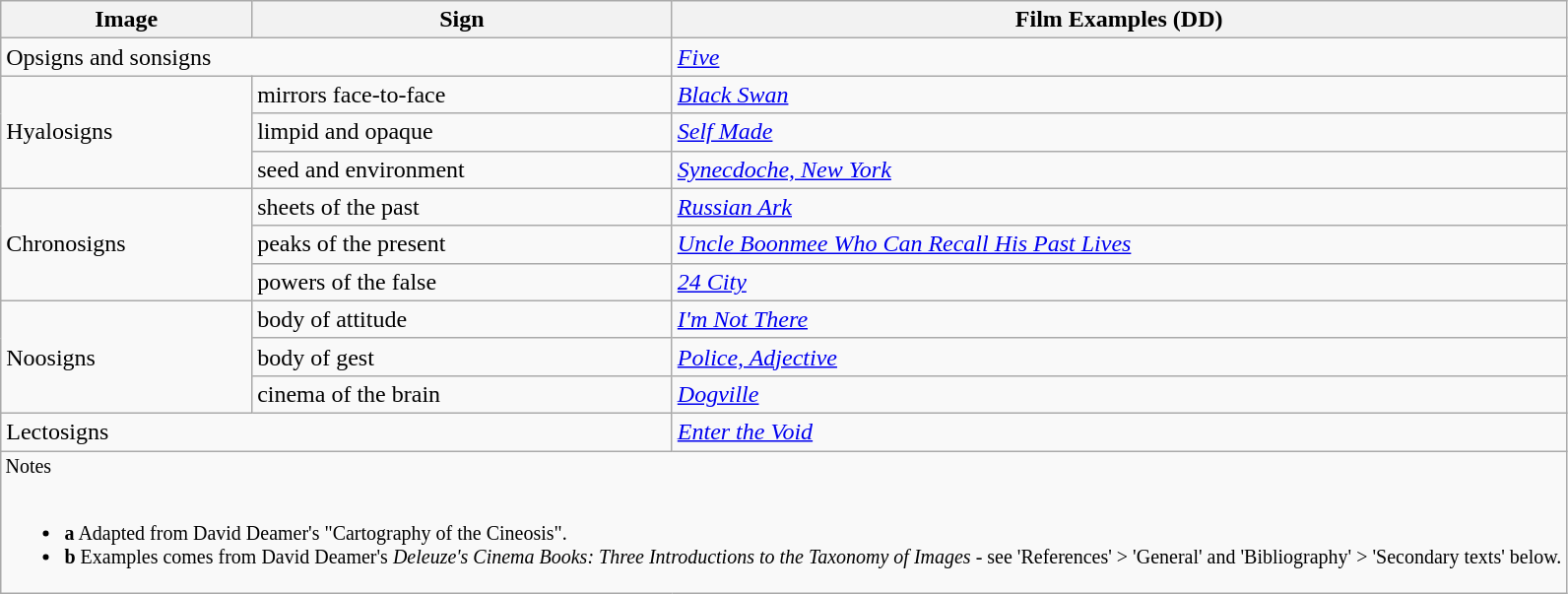<table class="wikitable" style="border:none">
<tr>
<th>Image</th>
<th>Sign</th>
<th>Film Examples (DD)</th>
</tr>
<tr>
<td colspan="2">Opsigns and sonsigns</td>
<td><em><a href='#'>Five</a></em></td>
</tr>
<tr>
<td rowspan="3">Hyalosigns</td>
<td>mirrors face-to-face</td>
<td><em><a href='#'>Black Swan</a></em></td>
</tr>
<tr>
<td>limpid and opaque</td>
<td><em><a href='#'>Self Made</a></em></td>
</tr>
<tr>
<td>seed and environment</td>
<td><em><a href='#'>Synecdoche, New York</a></em></td>
</tr>
<tr>
<td rowspan="3">Chronosigns</td>
<td>sheets of the past</td>
<td><em><a href='#'>Russian Ark</a></em></td>
</tr>
<tr>
<td>peaks of the present</td>
<td><em><a href='#'>Uncle Boonmee Who Can Recall His Past Lives</a></em></td>
</tr>
<tr>
<td>powers of the false</td>
<td><em><a href='#'>24 City</a></em></td>
</tr>
<tr>
<td rowspan="3">Noosigns</td>
<td>body of attitude</td>
<td><em><a href='#'>I'm Not There</a></em></td>
</tr>
<tr>
<td>body of gest</td>
<td><em><a href='#'>Police, Adjective</a></em></td>
</tr>
<tr>
<td>cinema of the brain</td>
<td><em><a href='#'>Dogville</a></em></td>
</tr>
<tr>
<td colspan="2">Lectosigns</td>
<td><em><a href='#'>Enter the Void</a></em></td>
</tr>
<tr>
<td colspan="3" style="text-align:left; font-size:10pt;">Notes<br><br><ul><li><strong>a</strong> Adapted from David Deamer's "Cartography of the Cineosis".</li><li><strong>b</strong> Examples comes from David Deamer's <em>Deleuze's Cinema Books: Three Introductions to the Taxonomy of Images</em> - see 'References' > 'General' and 'Bibliography' > 'Secondary texts' below.</li></ul></td>
</tr>
</table>
